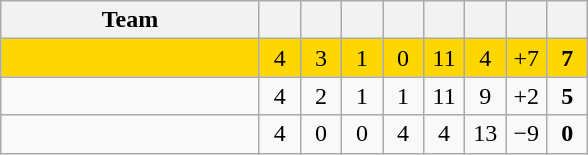<table class="wikitable" style="text-align:center">
<tr>
<th width=165>Team</th>
<th width=20></th>
<th width=20></th>
<th width=20></th>
<th width=20></th>
<th width=20></th>
<th width=20></th>
<th width=20></th>
<th width=20></th>
</tr>
<tr align=center bgcolor=gold>
<td align=left></td>
<td>4</td>
<td>3</td>
<td>1</td>
<td>0</td>
<td>11</td>
<td>4</td>
<td>+7</td>
<td><strong>7</strong></td>
</tr>
<tr align=center>
<td align=left></td>
<td>4</td>
<td>2</td>
<td>1</td>
<td>1</td>
<td>11</td>
<td>9</td>
<td>+2</td>
<td><strong>5</strong></td>
</tr>
<tr align=center>
<td align=left></td>
<td>4</td>
<td>0</td>
<td>0</td>
<td>4</td>
<td>4</td>
<td>13</td>
<td>−9</td>
<td><strong>0</strong></td>
</tr>
</table>
